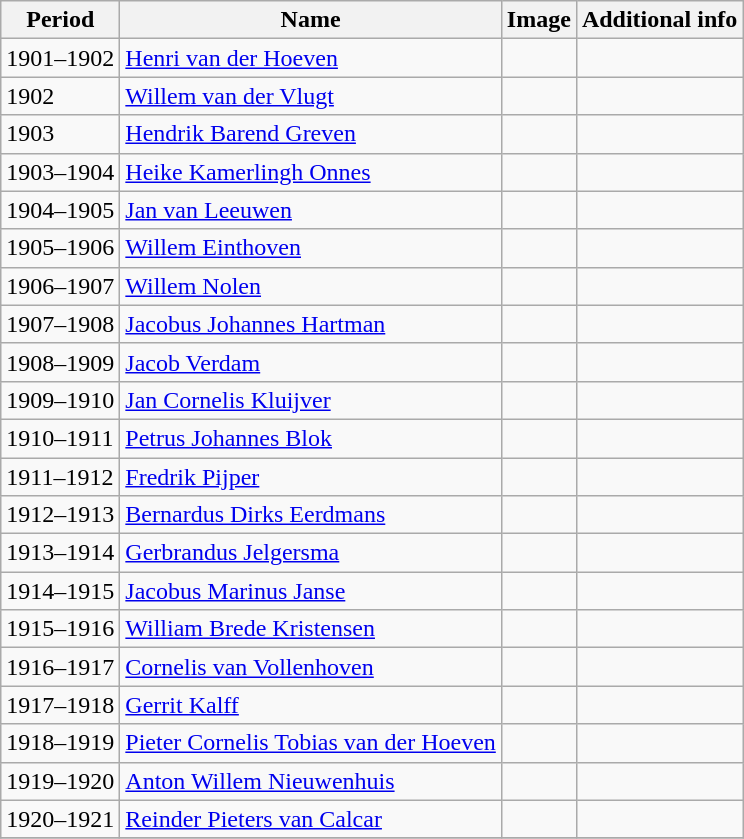<table class="wikitable">
<tr>
<th>Period</th>
<th>Name</th>
<th>Image</th>
<th>Additional info</th>
</tr>
<tr>
<td>1901–1902</td>
<td><a href='#'>Henri van der Hoeven</a></td>
<td></td>
<td></td>
</tr>
<tr>
<td>1902</td>
<td><a href='#'>Willem van der Vlugt</a></td>
<td></td>
<td></td>
</tr>
<tr>
<td>1903</td>
<td><a href='#'>Hendrik Barend Greven</a></td>
<td></td>
<td></td>
</tr>
<tr>
<td>1903–1904</td>
<td><a href='#'>Heike Kamerlingh Onnes</a></td>
<td></td>
<td></td>
</tr>
<tr>
<td>1904–1905</td>
<td><a href='#'>Jan van Leeuwen</a></td>
<td></td>
<td></td>
</tr>
<tr>
<td>1905–1906</td>
<td><a href='#'>Willem Einthoven</a></td>
<td></td>
<td></td>
</tr>
<tr>
<td>1906–1907</td>
<td><a href='#'>Willem Nolen</a></td>
<td></td>
<td></td>
</tr>
<tr>
<td>1907–1908</td>
<td><a href='#'>Jacobus Johannes Hartman</a></td>
<td></td>
<td></td>
</tr>
<tr>
<td>1908–1909</td>
<td><a href='#'>Jacob Verdam</a></td>
<td></td>
<td></td>
</tr>
<tr>
<td>1909–1910</td>
<td><a href='#'>Jan Cornelis Kluijver</a></td>
<td></td>
<td></td>
</tr>
<tr>
<td>1910–1911</td>
<td><a href='#'>Petrus Johannes Blok</a></td>
<td></td>
<td></td>
</tr>
<tr>
<td>1911–1912</td>
<td><a href='#'>Fredrik Pijper</a></td>
<td></td>
<td></td>
</tr>
<tr>
<td>1912–1913</td>
<td><a href='#'>Bernardus Dirks Eerdmans</a></td>
<td></td>
<td></td>
</tr>
<tr>
<td>1913–1914</td>
<td><a href='#'>Gerbrandus Jelgersma</a></td>
<td></td>
<td></td>
</tr>
<tr>
<td>1914–1915</td>
<td><a href='#'>Jacobus Marinus Janse</a></td>
<td></td>
<td></td>
</tr>
<tr>
<td>1915–1916</td>
<td><a href='#'>William Brede Kristensen</a></td>
<td></td>
<td></td>
</tr>
<tr>
<td>1916–1917</td>
<td><a href='#'>Cornelis van Vollenhoven</a></td>
<td></td>
<td></td>
</tr>
<tr>
<td>1917–1918</td>
<td><a href='#'>Gerrit Kalff</a></td>
<td></td>
<td></td>
</tr>
<tr>
<td>1918–1919</td>
<td><a href='#'>Pieter Cornelis Tobias van der Hoeven</a></td>
<td></td>
<td></td>
</tr>
<tr>
<td>1919–1920</td>
<td><a href='#'>Anton Willem Nieuwenhuis</a></td>
<td></td>
<td></td>
</tr>
<tr>
<td>1920–1921</td>
<td><a href='#'>Reinder Pieters van Calcar</a></td>
<td></td>
<td></td>
</tr>
<tr>
</tr>
</table>
